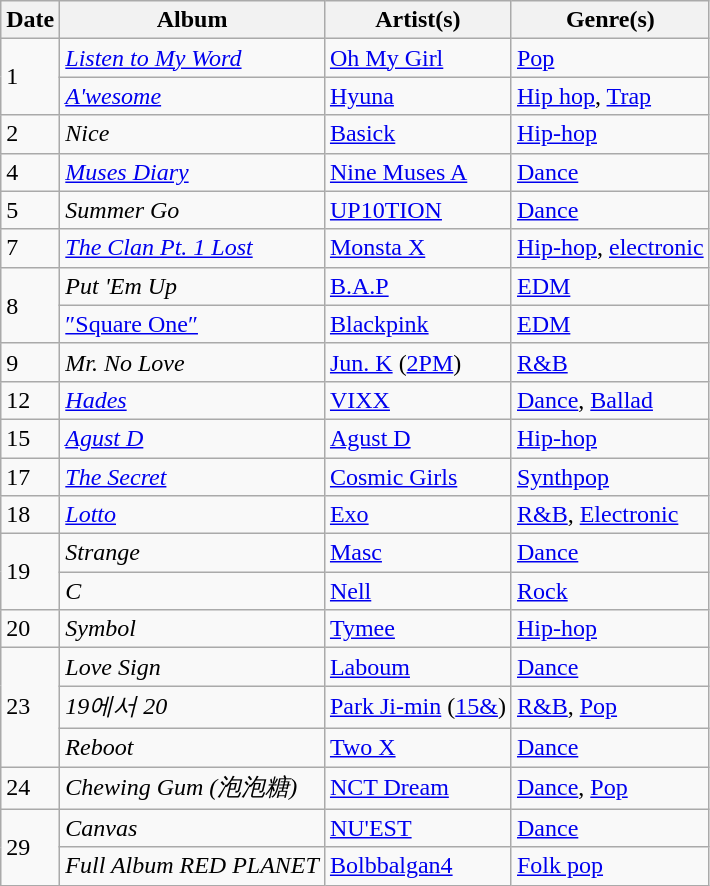<table class="wikitable">
<tr>
<th>Date</th>
<th>Album</th>
<th>Artist(s)</th>
<th>Genre(s)</th>
</tr>
<tr>
<td rowspan="2">1</td>
<td><em><a href='#'>Listen to My Word</a></em></td>
<td><a href='#'>Oh My Girl</a></td>
<td><a href='#'>Pop</a></td>
</tr>
<tr>
<td><em><a href='#'>A'wesome</a></em></td>
<td><a href='#'>Hyuna</a></td>
<td><a href='#'>Hip hop</a>, <a href='#'>Trap</a></td>
</tr>
<tr>
<td>2</td>
<td><em>Nice</em></td>
<td><a href='#'>Basick</a></td>
<td><a href='#'>Hip-hop</a></td>
</tr>
<tr>
<td>4</td>
<td><em><a href='#'>Muses Diary</a></em></td>
<td><a href='#'>Nine Muses A</a></td>
<td><a href='#'>Dance</a></td>
</tr>
<tr>
<td>5</td>
<td><em>Summer Go</em></td>
<td><a href='#'>UP10TION</a></td>
<td><a href='#'>Dance</a></td>
</tr>
<tr>
<td>7</td>
<td><em><a href='#'>The Clan Pt. 1 Lost</a></em></td>
<td><a href='#'>Monsta X</a></td>
<td><a href='#'>Hip-hop</a>, <a href='#'>electronic</a></td>
</tr>
<tr>
<td rowspan="2">8</td>
<td><em>Put 'Em Up</em></td>
<td><a href='#'>B.A.P</a></td>
<td><a href='#'>EDM</a></td>
</tr>
<tr>
<td><a href='#'>″Square One″</a></td>
<td><a href='#'>Blackpink</a></td>
<td><a href='#'>EDM</a></td>
</tr>
<tr>
<td>9</td>
<td><em>Mr. No Love</em></td>
<td><a href='#'>Jun. K</a> (<a href='#'>2PM</a>)</td>
<td><a href='#'>R&B</a></td>
</tr>
<tr>
<td>12</td>
<td><em><a href='#'>Hades</a></em></td>
<td><a href='#'>VIXX</a></td>
<td><a href='#'>Dance</a>, <a href='#'>Ballad</a></td>
</tr>
<tr>
<td>15</td>
<td><em><a href='#'>Agust D</a></em></td>
<td><a href='#'>Agust D</a></td>
<td><a href='#'>Hip-hop</a></td>
</tr>
<tr>
<td>17</td>
<td><em><a href='#'>The Secret</a></em></td>
<td><a href='#'>Cosmic Girls</a></td>
<td><a href='#'>Synthpop</a></td>
</tr>
<tr>
<td>18</td>
<td><em><a href='#'>Lotto</a></em></td>
<td><a href='#'>Exo</a></td>
<td><a href='#'>R&B</a>, <a href='#'>Electronic</a></td>
</tr>
<tr>
<td rowspan="2">19</td>
<td><em>Strange</em></td>
<td><a href='#'>Masc</a></td>
<td><a href='#'>Dance</a></td>
</tr>
<tr>
<td><em>C</em></td>
<td><a href='#'>Nell</a></td>
<td><a href='#'>Rock</a></td>
</tr>
<tr>
<td>20</td>
<td><em>Symbol</em></td>
<td><a href='#'>Tymee</a></td>
<td><a href='#'>Hip-hop</a></td>
</tr>
<tr>
<td rowspan="3">23</td>
<td><em>Love Sign</em></td>
<td><a href='#'>Laboum</a></td>
<td><a href='#'>Dance</a></td>
</tr>
<tr>
<td><em>19에서 20</em></td>
<td><a href='#'>Park Ji-min</a> (<a href='#'>15&</a>)</td>
<td><a href='#'>R&B</a>, <a href='#'>Pop</a></td>
</tr>
<tr>
<td><em>Reboot</em></td>
<td><a href='#'>Two X</a></td>
<td><a href='#'>Dance</a></td>
</tr>
<tr>
<td>24</td>
<td><em>Chewing Gum (泡泡糖)</em></td>
<td><a href='#'>NCT Dream</a></td>
<td><a href='#'>Dance</a>, <a href='#'>Pop</a></td>
</tr>
<tr>
<td rowspan="2">29</td>
<td><em>Canvas</em></td>
<td><a href='#'>NU'EST</a></td>
<td><a href='#'>Dance</a></td>
</tr>
<tr>
<td><em>Full Album RED PLANET</em></td>
<td><a href='#'>Bolbbalgan4</a></td>
<td><a href='#'>Folk pop</a></td>
</tr>
</table>
